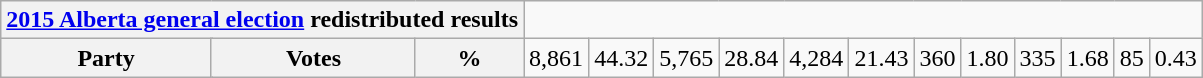<table class=wikitable>
<tr>
<th colspan=4><a href='#'>2015 Alberta general election</a> redistributed results</th>
</tr>
<tr>
<th colspan=2>Party</th>
<th>Votes</th>
<th>%<br></th>
<td align=right>8,861</td>
<td align=right>44.32<br></td>
<td align=right>5,765</td>
<td align=right>28.84<br></td>
<td align=right>4,284</td>
<td align=right>21.43<br></td>
<td align=right>360</td>
<td align=right>1.80<br></td>
<td align=right>335</td>
<td align=right>1.68<br></td>
<td align=right>85</td>
<td align=right>0.43<br></td>
</tr>
</table>
